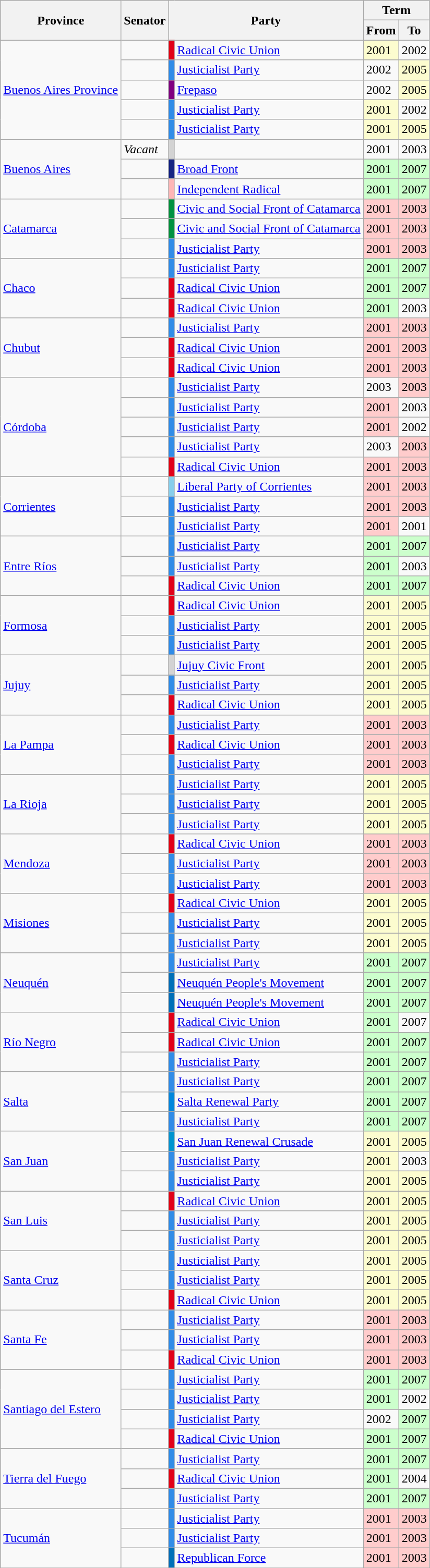<table class="sortable wikitable">
<tr>
<th rowspan=2>Province</th>
<th rowspan=2>Senator</th>
<th colspan=2 rowspan=2>Party</th>
<th colspan=2>Term</th>
</tr>
<tr>
<th>From</th>
<th>To</th>
</tr>
<tr>
<td rowspan=5><a href='#'>Buenos Aires Province</a></td>
<td></td>
<td bgcolor=#E10019></td>
<td><a href='#'>Radical Civic Union</a></td>
<td bgcolor="#fcfccf">2001</td>
<td>2002</td>
</tr>
<tr>
<td></td>
<td bgcolor=#318CE7></td>
<td><a href='#'>Justicialist Party</a></td>
<td>2002</td>
<td bgcolor="#fcfccf">2005</td>
</tr>
<tr>
<td></td>
<td bgcolor=purple></td>
<td><a href='#'>Frepaso</a></td>
<td>2002</td>
<td bgcolor="#fcfccf">2005</td>
</tr>
<tr>
<td></td>
<td bgcolor=#318CE7></td>
<td><a href='#'>Justicialist Party</a></td>
<td bgcolor="#fcfccf">2001</td>
<td>2002</td>
</tr>
<tr>
<td></td>
<td bgcolor=#318CE7></td>
<td><a href='#'>Justicialist Party</a></td>
<td bgcolor="#fcfccf">2001</td>
<td bgcolor="#fcfccf">2005</td>
</tr>
<tr>
<td rowspan=3><a href='#'>Buenos Aires</a></td>
<td><em>Vacant</em></td>
<td bgcolor=#D3D3D3></td>
<td></td>
<td>2001</td>
<td>2003</td>
</tr>
<tr>
<td></td>
<td bgcolor=#172683></td>
<td><a href='#'>Broad Front</a></td>
<td bgcolor="#cfc">2001</td>
<td bgcolor="#cfc">2007</td>
</tr>
<tr>
<td></td>
<td bgcolor=#FFB6B6></td>
<td><a href='#'>Independent Radical</a></td>
<td bgcolor="#cfc">2001</td>
<td bgcolor="#cfc">2007</td>
</tr>
<tr>
<td rowspan=3><a href='#'>Catamarca</a></td>
<td></td>
<td bgcolor=#009241></td>
<td><a href='#'>Civic and Social Front of Catamarca</a></td>
<td bgcolor=#fcc>2001</td>
<td bgcolor=#fcc>2003</td>
</tr>
<tr>
<td></td>
<td bgcolor=#009241></td>
<td><a href='#'>Civic and Social Front of Catamarca</a></td>
<td bgcolor=#fcc>2001</td>
<td bgcolor=#fcc>2003</td>
</tr>
<tr>
<td></td>
<td bgcolor=#318CE7></td>
<td><a href='#'>Justicialist Party</a></td>
<td bgcolor=#fcc>2001</td>
<td bgcolor=#fcc>2003</td>
</tr>
<tr>
<td rowspan=3><a href='#'>Chaco</a></td>
<td></td>
<td bgcolor=#318CE7></td>
<td><a href='#'>Justicialist Party</a></td>
<td bgcolor="#cfc">2001</td>
<td bgcolor="#cfc">2007</td>
</tr>
<tr>
<td></td>
<td bgcolor=#E10019></td>
<td><a href='#'>Radical Civic Union</a></td>
<td bgcolor="#cfc">2001</td>
<td bgcolor="#cfc">2007</td>
</tr>
<tr>
<td></td>
<td bgcolor=#E10019></td>
<td><a href='#'>Radical Civic Union</a></td>
<td bgcolor="#cfc">2001</td>
<td>2003</td>
</tr>
<tr>
<td rowspan=3><a href='#'>Chubut</a></td>
<td></td>
<td bgcolor=#318CE7></td>
<td><a href='#'>Justicialist Party</a></td>
<td bgcolor=#fcc>2001</td>
<td bgcolor=#fcc>2003</td>
</tr>
<tr>
<td></td>
<td bgcolor=#E10019></td>
<td><a href='#'>Radical Civic Union</a></td>
<td bgcolor=#fcc>2001</td>
<td bgcolor=#fcc>2003</td>
</tr>
<tr>
<td></td>
<td bgcolor=#E10019></td>
<td><a href='#'>Radical Civic Union</a></td>
<td bgcolor=#fcc>2001</td>
<td bgcolor=#fcc>2003</td>
</tr>
<tr>
<td rowspan=5><a href='#'>Córdoba</a></td>
<td></td>
<td bgcolor=#318CE7></td>
<td><a href='#'>Justicialist Party</a></td>
<td>2003</td>
<td bgcolor=#fcc>2003</td>
</tr>
<tr>
<td></td>
<td bgcolor=#318CE7></td>
<td><a href='#'>Justicialist Party</a></td>
<td bgcolor=#fcc>2001</td>
<td>2003</td>
</tr>
<tr>
<td></td>
<td bgcolor=#318CE7></td>
<td><a href='#'>Justicialist Party</a></td>
<td bgcolor=#fcc>2001</td>
<td>2002</td>
</tr>
<tr>
<td></td>
<td bgcolor=#318CE7></td>
<td><a href='#'>Justicialist Party</a></td>
<td>2003</td>
<td bgcolor=#fcc>2003</td>
</tr>
<tr>
<td></td>
<td bgcolor=#E10019></td>
<td><a href='#'>Radical Civic Union</a></td>
<td bgcolor=#fcc>2001</td>
<td bgcolor=#fcc>2003</td>
</tr>
<tr>
<td rowspan=3><a href='#'>Corrientes</a></td>
<td></td>
<td bgcolor=skyblue></td>
<td><a href='#'>Liberal Party of Corrientes</a></td>
<td bgcolor=#fcc>2001</td>
<td bgcolor=#fcc>2003</td>
</tr>
<tr>
<td></td>
<td bgcolor=#318CE7></td>
<td><a href='#'>Justicialist Party</a></td>
<td bgcolor=#fcc>2001</td>
<td bgcolor=#fcc>2003</td>
</tr>
<tr>
<td></td>
<td bgcolor=#318CE7></td>
<td><a href='#'>Justicialist Party</a></td>
<td bgcolor=#fcc>2001</td>
<td>2001</td>
</tr>
<tr>
<td rowspan=3><a href='#'>Entre Ríos</a></td>
<td></td>
<td bgcolor=#318CE7></td>
<td><a href='#'>Justicialist Party</a></td>
<td bgcolor=#cfc>2001</td>
<td bgcolor=#cfc>2007</td>
</tr>
<tr>
<td></td>
<td bgcolor=#318CE7></td>
<td><a href='#'>Justicialist Party</a></td>
<td bgcolor=#cfc>2001</td>
<td>2003</td>
</tr>
<tr>
<td></td>
<td bgcolor=#E10019></td>
<td><a href='#'>Radical Civic Union</a></td>
<td bgcolor=#cfc>2001</td>
<td bgcolor=#cfc>2007</td>
</tr>
<tr>
<td rowspan=3><a href='#'>Formosa</a></td>
<td></td>
<td bgcolor=#E10019></td>
<td><a href='#'>Radical Civic Union</a></td>
<td bgcolor="#fcfccf">2001</td>
<td bgcolor="#fcfccf">2005</td>
</tr>
<tr>
<td></td>
<td bgcolor=#318CE7></td>
<td><a href='#'>Justicialist Party</a></td>
<td bgcolor="#fcfccf">2001</td>
<td bgcolor="#fcfccf">2005</td>
</tr>
<tr>
<td></td>
<td bgcolor=#318CE7></td>
<td><a href='#'>Justicialist Party</a></td>
<td bgcolor="#fcfccf">2001</td>
<td bgcolor="#fcfccf">2005</td>
</tr>
<tr>
<td rowspan=3><a href='#'>Jujuy</a></td>
<td></td>
<td bgcolor=#D3D3D3></td>
<td><a href='#'>Jujuy Civic Front</a></td>
<td bgcolor="#fcfccf">2001</td>
<td bgcolor="#fcfccf">2005</td>
</tr>
<tr>
<td></td>
<td bgcolor=#318CE7></td>
<td><a href='#'>Justicialist Party</a></td>
<td bgcolor="#fcfccf">2001</td>
<td bgcolor="#fcfccf">2005</td>
</tr>
<tr>
<td></td>
<td bgcolor=#E10019></td>
<td><a href='#'>Radical Civic Union</a></td>
<td bgcolor="#fcfccf">2001</td>
<td bgcolor="#fcfccf">2005</td>
</tr>
<tr>
<td rowspan=3><a href='#'>La Pampa</a></td>
<td></td>
<td bgcolor=#318CE7></td>
<td><a href='#'>Justicialist Party</a></td>
<td bgcolor=#fcc>2001</td>
<td bgcolor=#fcc>2003</td>
</tr>
<tr>
<td></td>
<td bgcolor=#E10019></td>
<td><a href='#'>Radical Civic Union</a></td>
<td bgcolor=#fcc>2001</td>
<td bgcolor=#fcc>2003</td>
</tr>
<tr>
<td></td>
<td bgcolor=#318CE7></td>
<td><a href='#'>Justicialist Party</a></td>
<td bgcolor=#fcc>2001</td>
<td bgcolor=#fcc>2003</td>
</tr>
<tr>
<td rowspan=3><a href='#'>La Rioja</a></td>
<td></td>
<td bgcolor=#318CE7></td>
<td><a href='#'>Justicialist Party</a></td>
<td bgcolor="#fcfccf">2001</td>
<td bgcolor="#fcfccf">2005</td>
</tr>
<tr>
<td></td>
<td bgcolor=#318CE7></td>
<td><a href='#'>Justicialist Party</a></td>
<td bgcolor="#fcfccf">2001</td>
<td bgcolor="#fcfccf">2005</td>
</tr>
<tr>
<td></td>
<td bgcolor=#318CE7></td>
<td><a href='#'>Justicialist Party</a></td>
<td bgcolor="#fcfccf">2001</td>
<td bgcolor="#fcfccf">2005</td>
</tr>
<tr>
<td rowspan=3><a href='#'>Mendoza</a></td>
<td></td>
<td bgcolor=#E10019></td>
<td><a href='#'>Radical Civic Union</a></td>
<td bgcolor=#fcc>2001</td>
<td bgcolor=#fcc>2003</td>
</tr>
<tr>
<td></td>
<td bgcolor=#318CE7></td>
<td><a href='#'>Justicialist Party</a></td>
<td bgcolor=#fcc>2001</td>
<td bgcolor=#fcc>2003</td>
</tr>
<tr>
<td></td>
<td bgcolor=#318CE7></td>
<td><a href='#'>Justicialist Party</a></td>
<td bgcolor=#fcc>2001</td>
<td bgcolor=#fcc>2003</td>
</tr>
<tr>
<td rowspan=3><a href='#'>Misiones</a></td>
<td></td>
<td bgcolor=#E10019></td>
<td><a href='#'>Radical Civic Union</a></td>
<td bgcolor="#fcfccf">2001</td>
<td bgcolor="#fcfccf">2005</td>
</tr>
<tr>
<td></td>
<td bgcolor=#318CE7></td>
<td><a href='#'>Justicialist Party</a></td>
<td bgcolor="#fcfccf">2001</td>
<td bgcolor="#fcfccf">2005</td>
</tr>
<tr>
<td></td>
<td bgcolor=#318CE7></td>
<td><a href='#'>Justicialist Party</a></td>
<td bgcolor="#fcfccf">2001</td>
<td bgcolor="#fcfccf">2005</td>
</tr>
<tr>
<td rowspan=3><a href='#'>Neuquén</a></td>
<td></td>
<td bgcolor=#318CE7></td>
<td><a href='#'>Justicialist Party</a></td>
<td bgcolor=#cfc>2001</td>
<td bgcolor=#cfc>2007</td>
</tr>
<tr>
<td></td>
<td bgcolor=#0070b8></td>
<td><a href='#'>Neuquén People's Movement</a></td>
<td bgcolor=#cfc>2001</td>
<td bgcolor=#cfc>2007</td>
</tr>
<tr>
<td></td>
<td bgcolor=#0070b8></td>
<td><a href='#'>Neuquén People's Movement</a></td>
<td bgcolor=#cfc>2001</td>
<td bgcolor=#cfc>2007</td>
</tr>
<tr>
<td rowspan=3><a href='#'>Río Negro</a></td>
<td></td>
<td bgcolor=#E10019></td>
<td><a href='#'>Radical Civic Union</a></td>
<td bgcolor=#cfc>2001</td>
<td>2007</td>
</tr>
<tr>
<td></td>
<td bgcolor=#E10019></td>
<td><a href='#'>Radical Civic Union</a></td>
<td bgcolor=#cfc>2001</td>
<td bgcolor=#cfc>2007</td>
</tr>
<tr>
<td></td>
<td bgcolor=#318CE7></td>
<td><a href='#'>Justicialist Party</a></td>
<td bgcolor=#cfc>2001</td>
<td bgcolor=#cfc>2007</td>
</tr>
<tr>
<td rowspan=3><a href='#'>Salta</a></td>
<td></td>
<td bgcolor=#318CE7></td>
<td><a href='#'>Justicialist Party</a></td>
<td bgcolor=#cfc>2001</td>
<td bgcolor=#cfc>2007</td>
</tr>
<tr>
<td></td>
<td bgcolor=#0087DC></td>
<td><a href='#'>Salta Renewal Party</a></td>
<td bgcolor=#cfc>2001</td>
<td bgcolor=#cfc>2007</td>
</tr>
<tr>
<td></td>
<td bgcolor=#318CE7></td>
<td><a href='#'>Justicialist Party</a></td>
<td bgcolor=#cfc>2001</td>
<td bgcolor=#cfc>2007</td>
</tr>
<tr>
<td rowspan=3><a href='#'>San Juan</a></td>
<td></td>
<td bgcolor=#0094cf></td>
<td><a href='#'>San Juan Renewal Crusade</a></td>
<td bgcolor="#fcfccf">2001</td>
<td bgcolor="#fcfccf">2005</td>
</tr>
<tr>
<td></td>
<td bgcolor=#318CE7></td>
<td><a href='#'>Justicialist Party</a></td>
<td bgcolor="#fcfccf">2001</td>
<td>2003</td>
</tr>
<tr>
<td></td>
<td bgcolor=#318CE7></td>
<td><a href='#'>Justicialist Party</a></td>
<td bgcolor="#fcfccf">2001</td>
<td bgcolor="#fcfccf">2005</td>
</tr>
<tr>
<td rowspan=3><a href='#'>San Luis</a></td>
<td></td>
<td bgcolor=#E10019></td>
<td><a href='#'>Radical Civic Union</a></td>
<td bgcolor="#fcfccf">2001</td>
<td bgcolor="#fcfccf">2005</td>
</tr>
<tr>
<td></td>
<td bgcolor=#318CE7></td>
<td><a href='#'>Justicialist Party</a></td>
<td bgcolor="#fcfccf">2001</td>
<td bgcolor="#fcfccf">2005</td>
</tr>
<tr>
<td></td>
<td bgcolor=#318CE7></td>
<td><a href='#'>Justicialist Party</a></td>
<td bgcolor="#fcfccf">2001</td>
<td bgcolor="#fcfccf">2005</td>
</tr>
<tr>
<td rowspan=3><a href='#'>Santa Cruz</a></td>
<td></td>
<td bgcolor=#318CE7></td>
<td><a href='#'>Justicialist Party</a></td>
<td bgcolor="#fcfccf">2001</td>
<td bgcolor="#fcfccf">2005</td>
</tr>
<tr>
<td></td>
<td bgcolor=#318CE7></td>
<td><a href='#'>Justicialist Party</a></td>
<td bgcolor="#fcfccf">2001</td>
<td bgcolor="#fcfccf">2005</td>
</tr>
<tr>
<td></td>
<td bgcolor=#E10019></td>
<td><a href='#'>Radical Civic Union</a></td>
<td bgcolor="#fcfccf">2001</td>
<td bgcolor="#fcfccf">2005</td>
</tr>
<tr>
<td rowspan=3><a href='#'>Santa Fe</a></td>
<td></td>
<td bgcolor=#318CE7></td>
<td><a href='#'>Justicialist Party</a></td>
<td bgcolor=#fcc>2001</td>
<td bgcolor=#fcc>2003</td>
</tr>
<tr>
<td></td>
<td bgcolor=#318CE7></td>
<td><a href='#'>Justicialist Party</a></td>
<td bgcolor=#fcc>2001</td>
<td bgcolor=#fcc>2003</td>
</tr>
<tr>
<td></td>
<td bgcolor=#E10019></td>
<td><a href='#'>Radical Civic Union</a></td>
<td bgcolor=#fcc>2001</td>
<td bgcolor=#fcc>2003</td>
</tr>
<tr>
<td rowspan=4><a href='#'>Santiago del Estero</a></td>
<td></td>
<td bgcolor=#318CE7></td>
<td><a href='#'>Justicialist Party</a></td>
<td bgcolor=#cfc>2001</td>
<td bgcolor=#cfc>2007</td>
</tr>
<tr>
<td></td>
<td bgcolor=#318CE7></td>
<td><a href='#'>Justicialist Party</a></td>
<td bgcolor=#cfc>2001</td>
<td>2002</td>
</tr>
<tr>
<td></td>
<td bgcolor=#318CE7></td>
<td><a href='#'>Justicialist Party</a></td>
<td>2002</td>
<td bgcolor=#cfc>2007</td>
</tr>
<tr>
<td></td>
<td bgcolor=#E10019></td>
<td><a href='#'>Radical Civic Union</a></td>
<td bgcolor=#cfc>2001</td>
<td bgcolor=#cfc>2007</td>
</tr>
<tr>
<td rowspan=3><a href='#'>Tierra del Fuego</a></td>
<td></td>
<td bgcolor=#318CE7></td>
<td><a href='#'>Justicialist Party</a></td>
<td bgcolor=#cfc>2001</td>
<td bgcolor=#cfc>2007</td>
</tr>
<tr>
<td></td>
<td bgcolor=#E10019></td>
<td><a href='#'>Radical Civic Union</a></td>
<td bgcolor=#cfc>2001</td>
<td>2004</td>
</tr>
<tr>
<td></td>
<td bgcolor=#318CE7></td>
<td><a href='#'>Justicialist Party</a></td>
<td bgcolor=#cfc>2001</td>
<td bgcolor=#cfc>2007</td>
</tr>
<tr>
<td rowspan=3><a href='#'>Tucumán</a></td>
<td></td>
<td bgcolor=#318CE7></td>
<td><a href='#'>Justicialist Party</a></td>
<td bgcolor=#fcc>2001</td>
<td bgcolor=#fcc>2003</td>
</tr>
<tr>
<td></td>
<td bgcolor=#318CE7></td>
<td><a href='#'>Justicialist Party</a></td>
<td bgcolor=#fcc>2001</td>
<td bgcolor=#fcc>2003</td>
</tr>
<tr>
<td></td>
<td bgcolor=#0070B8></td>
<td><a href='#'>Republican Force</a></td>
<td bgcolor=#fcc>2001</td>
<td bgcolor=#fcc>2003</td>
</tr>
<tr>
</tr>
</table>
